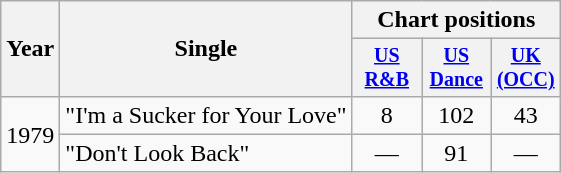<table class="wikitable" style="text-align:center;">
<tr>
<th rowspan="2">Year</th>
<th rowspan="2">Single</th>
<th colspan="3">Chart positions</th>
</tr>
<tr style="font-size:smaller;">
<th width="40"><a href='#'>US<br>R&B</a></th>
<th width="40"><a href='#'>US<br>Dance</a></th>
<th width="40"><a href='#'>UK<br>(OCC)</a></th>
</tr>
<tr>
<td rowspan="3">1979</td>
<td align="left">"I'm a Sucker for Your Love"</td>
<td>8</td>
<td>102</td>
<td>43</td>
</tr>
<tr>
<td align="left">"Don't Look Back"</td>
<td>—</td>
<td>91</td>
<td>—</td>
</tr>
</table>
